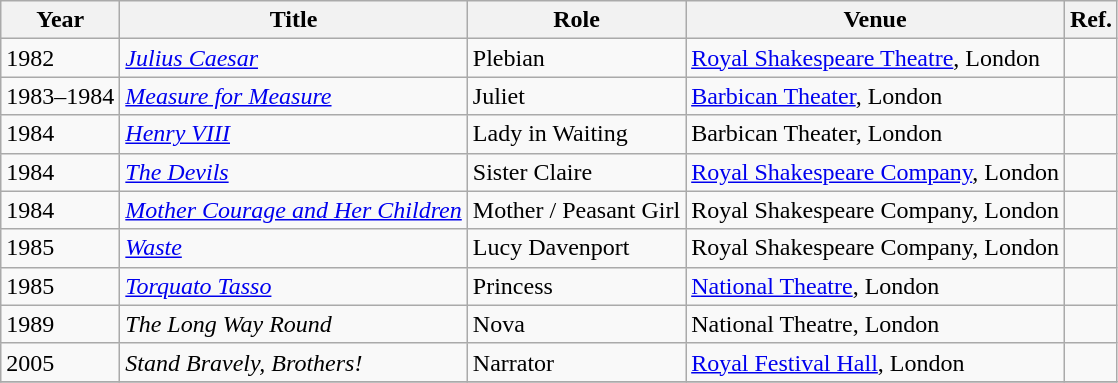<table class="wikitable sortable">
<tr>
<th>Year</th>
<th>Title</th>
<th>Role</th>
<th>Venue</th>
<th class="unsortable">Ref.</th>
</tr>
<tr>
<td>1982</td>
<td><em><a href='#'>Julius Caesar</a></em></td>
<td>Plebian</td>
<td><a href='#'>Royal Shakespeare Theatre</a>, London</td>
<td></td>
</tr>
<tr>
<td>1983–1984</td>
<td><em><a href='#'>Measure for Measure</a></em></td>
<td>Juliet</td>
<td><a href='#'>Barbican Theater</a>, London</td>
<td></td>
</tr>
<tr>
<td>1984</td>
<td><em><a href='#'>Henry VIII</a></em></td>
<td>Lady in Waiting</td>
<td>Barbican Theater, London</td>
<td></td>
</tr>
<tr>
<td>1984</td>
<td><em><a href='#'>The Devils</a></em></td>
<td>Sister Claire</td>
<td><a href='#'>Royal Shakespeare Company</a>, London</td>
<td></td>
</tr>
<tr>
<td>1984</td>
<td><em><a href='#'>Mother Courage and Her Children</a></em></td>
<td>Mother / Peasant Girl</td>
<td>Royal Shakespeare Company, London</td>
<td></td>
</tr>
<tr>
<td>1985</td>
<td><em><a href='#'>Waste</a></em></td>
<td>Lucy Davenport</td>
<td>Royal Shakespeare Company, London</td>
<td></td>
</tr>
<tr>
<td>1985</td>
<td><em><a href='#'>Torquato Tasso</a></em></td>
<td>Princess</td>
<td><a href='#'>National Theatre</a>, London</td>
<td></td>
</tr>
<tr>
<td>1989</td>
<td><em>The Long Way Round</em></td>
<td>Nova</td>
<td>National Theatre, London</td>
<td></td>
</tr>
<tr>
<td>2005</td>
<td><em>Stand Bravely, Brothers!</em></td>
<td>Narrator</td>
<td><a href='#'>Royal Festival Hall</a>, London</td>
<td></td>
</tr>
<tr>
</tr>
</table>
